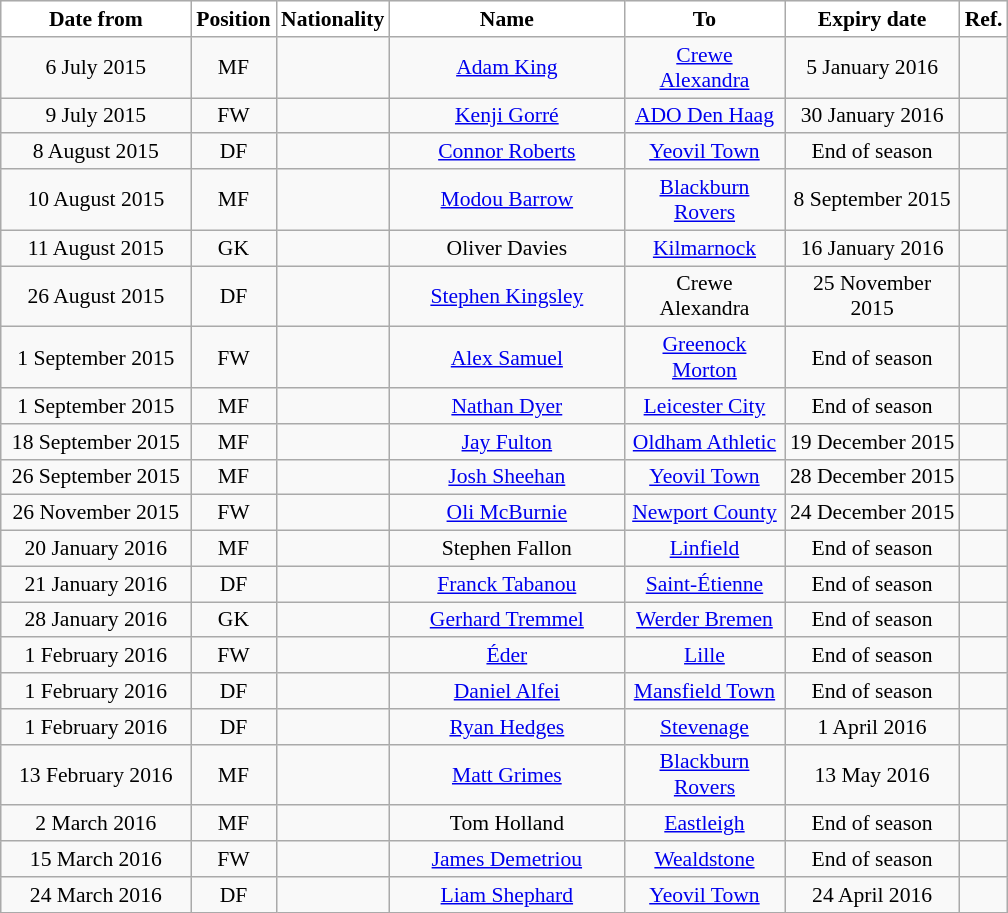<table class="wikitable"  style="text-align:center; font-size:90%; ">
<tr>
<th style="background:white; color:black; width:120px;">Date from</th>
<th style="background:white; color:black; width:50px;">Position</th>
<th style="background:white; color:black; width:50px;">Nationality</th>
<th style="background:white; color:black; width:150px;">Name</th>
<th style="background:white; color:black; width:100px;">To</th>
<th style="background:white; color:black; width:110px;">Expiry date</th>
<th style="background:white; color:black;">Ref.</th>
</tr>
<tr>
<td>6 July 2015</td>
<td>MF</td>
<td></td>
<td><a href='#'>Adam King</a></td>
<td><a href='#'>Crewe Alexandra</a></td>
<td>5 January 2016</td>
<td></td>
</tr>
<tr>
<td>9 July 2015</td>
<td>FW</td>
<td></td>
<td><a href='#'>Kenji Gorré</a></td>
<td><a href='#'>ADO Den Haag</a></td>
<td>30 January 2016</td>
<td></td>
</tr>
<tr>
<td>8 August 2015</td>
<td>DF</td>
<td></td>
<td><a href='#'>Connor Roberts</a></td>
<td><a href='#'>Yeovil Town</a></td>
<td>End of season</td>
<td></td>
</tr>
<tr>
<td>10 August 2015</td>
<td>MF</td>
<td></td>
<td><a href='#'>Modou Barrow</a></td>
<td><a href='#'>Blackburn Rovers</a></td>
<td>8 September 2015</td>
<td></td>
</tr>
<tr>
<td>11 August 2015</td>
<td>GK</td>
<td></td>
<td>Oliver Davies</td>
<td><a href='#'>Kilmarnock</a></td>
<td>16 January 2016</td>
<td></td>
</tr>
<tr>
<td>26 August 2015</td>
<td>DF</td>
<td></td>
<td><a href='#'>Stephen Kingsley</a></td>
<td>Crewe Alexandra</td>
<td>25 November 2015</td>
<td></td>
</tr>
<tr>
<td>1 September 2015</td>
<td>FW</td>
<td></td>
<td><a href='#'>Alex Samuel</a></td>
<td><a href='#'>Greenock Morton</a></td>
<td>End of season</td>
<td></td>
</tr>
<tr>
<td>1 September 2015</td>
<td>MF</td>
<td></td>
<td><a href='#'>Nathan Dyer</a></td>
<td><a href='#'>Leicester City</a></td>
<td>End of season</td>
<td></td>
</tr>
<tr>
<td>18 September 2015</td>
<td>MF</td>
<td></td>
<td><a href='#'>Jay Fulton</a></td>
<td><a href='#'>Oldham Athletic</a></td>
<td>19 December 2015</td>
<td></td>
</tr>
<tr>
<td>26 September 2015</td>
<td>MF</td>
<td></td>
<td><a href='#'>Josh Sheehan</a></td>
<td><a href='#'>Yeovil Town</a></td>
<td>28 December 2015</td>
<td></td>
</tr>
<tr>
<td>26 November 2015</td>
<td>FW</td>
<td></td>
<td><a href='#'>Oli McBurnie</a></td>
<td><a href='#'>Newport County</a></td>
<td>24 December 2015</td>
<td></td>
</tr>
<tr>
<td>20 January 2016</td>
<td>MF</td>
<td></td>
<td>Stephen Fallon</td>
<td><a href='#'>Linfield</a></td>
<td>End of season</td>
<td></td>
</tr>
<tr>
<td>21 January 2016</td>
<td>DF</td>
<td></td>
<td><a href='#'>Franck Tabanou</a></td>
<td><a href='#'>Saint-Étienne</a></td>
<td>End of season</td>
<td></td>
</tr>
<tr>
<td>28 January 2016</td>
<td>GK</td>
<td></td>
<td><a href='#'>Gerhard Tremmel</a></td>
<td><a href='#'>Werder Bremen</a></td>
<td>End of season</td>
<td></td>
</tr>
<tr>
<td>1 February 2016</td>
<td>FW</td>
<td></td>
<td><a href='#'>Éder</a></td>
<td><a href='#'>Lille</a></td>
<td>End of season</td>
<td></td>
</tr>
<tr>
<td>1 February 2016</td>
<td>DF</td>
<td></td>
<td><a href='#'>Daniel Alfei</a></td>
<td><a href='#'>Mansfield Town</a></td>
<td>End of season</td>
<td></td>
</tr>
<tr>
<td>1 February 2016</td>
<td>DF</td>
<td></td>
<td><a href='#'>Ryan Hedges</a></td>
<td><a href='#'>Stevenage</a></td>
<td>1 April 2016</td>
<td></td>
</tr>
<tr>
<td>13 February 2016</td>
<td>MF</td>
<td></td>
<td><a href='#'>Matt Grimes</a></td>
<td><a href='#'>Blackburn Rovers</a></td>
<td>13 May 2016</td>
<td></td>
</tr>
<tr>
<td>2 March 2016</td>
<td>MF</td>
<td></td>
<td>Tom Holland</td>
<td><a href='#'>Eastleigh</a></td>
<td>End of season</td>
<td></td>
</tr>
<tr>
<td>15 March 2016</td>
<td>FW</td>
<td></td>
<td><a href='#'>James Demetriou</a></td>
<td><a href='#'>Wealdstone</a></td>
<td>End of season</td>
<td></td>
</tr>
<tr>
<td>24 March 2016</td>
<td>DF</td>
<td></td>
<td><a href='#'>Liam Shephard</a></td>
<td><a href='#'>Yeovil Town</a></td>
<td>24 April 2016</td>
<td></td>
</tr>
</table>
